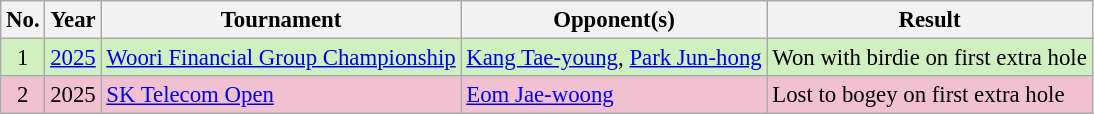<table class="wikitable" style="font-size:95%;">
<tr>
<th>No.</th>
<th>Year</th>
<th>Tournament</th>
<th>Opponent(s)</th>
<th>Result</th>
</tr>
<tr style="background:#D0F0C0;">
<td align=center>1</td>
<td><a href='#'>2025</a></td>
<td><a href='#'>Woori Financial Group Championship</a></td>
<td> <a href='#'>Kang Tae-young</a>,  <a href='#'>Park Jun-hong</a></td>
<td>Won with birdie on first extra hole</td>
</tr>
<tr style="background:#F2C1D1;">
<td align=center>2</td>
<td>2025</td>
<td><a href='#'>SK Telecom Open</a></td>
<td> <a href='#'>Eom Jae-woong</a></td>
<td>Lost to bogey on first extra hole</td>
</tr>
</table>
